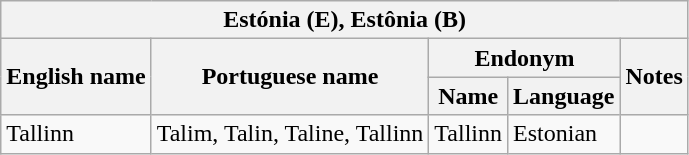<table class="wikitable sortable">
<tr>
<th colspan="5"> Estónia (E), Estônia (B)</th>
</tr>
<tr>
<th rowspan="2">English name</th>
<th rowspan="2">Portuguese name</th>
<th colspan="2">Endonym</th>
<th rowspan="2">Notes</th>
</tr>
<tr>
<th>Name</th>
<th>Language</th>
</tr>
<tr>
<td>Tallinn</td>
<td>Talim, Talin, Taline, Tallinn</td>
<td>Tallinn</td>
<td>Estonian</td>
<td></td>
</tr>
</table>
